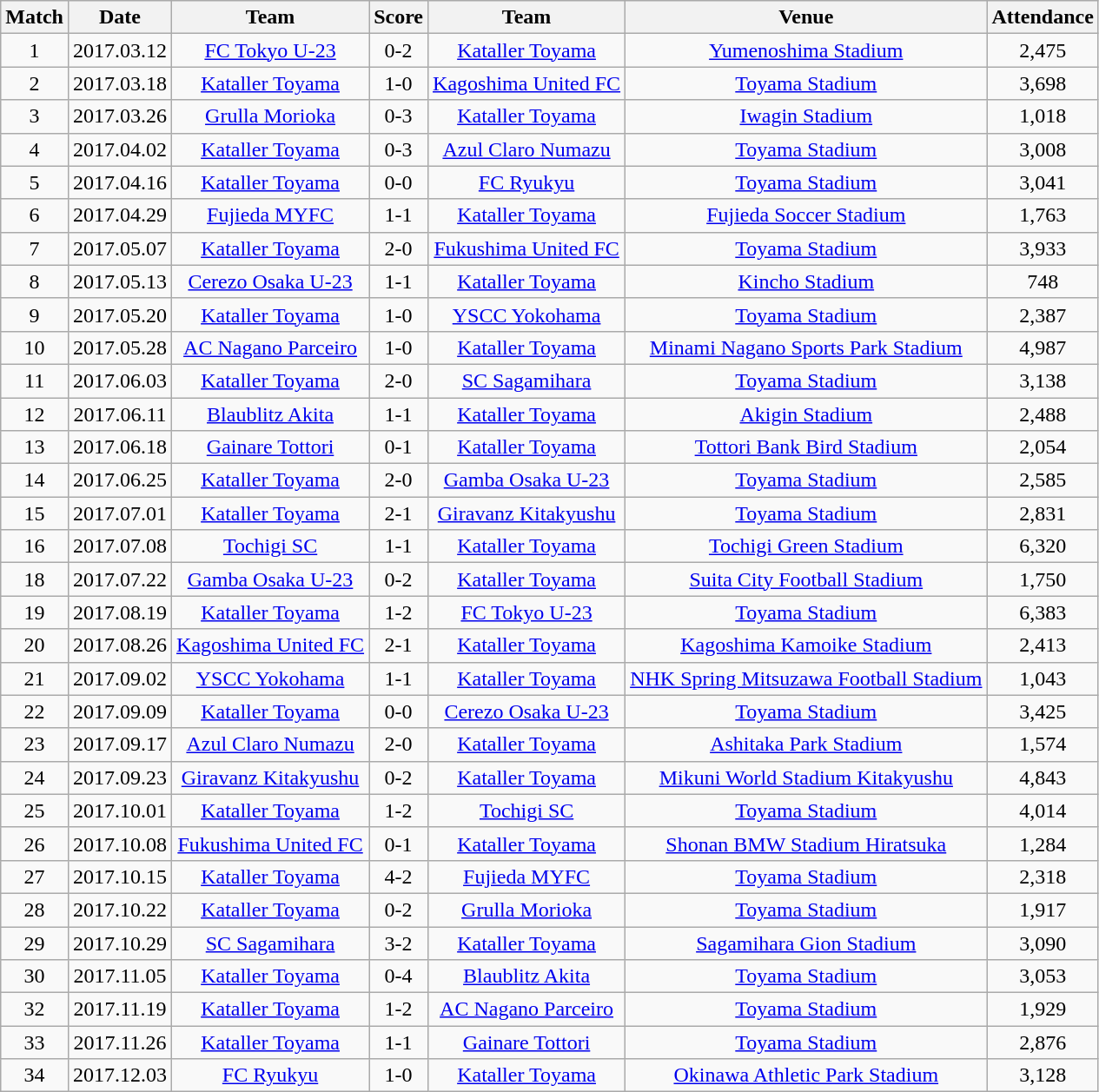<table class="wikitable" style="text-align:center;">
<tr>
<th>Match</th>
<th>Date</th>
<th>Team</th>
<th>Score</th>
<th>Team</th>
<th>Venue</th>
<th>Attendance</th>
</tr>
<tr>
<td>1</td>
<td>2017.03.12</td>
<td><a href='#'>FC Tokyo U-23</a></td>
<td>0-2</td>
<td><a href='#'>Kataller Toyama</a></td>
<td><a href='#'>Yumenoshima Stadium</a></td>
<td>2,475</td>
</tr>
<tr>
<td>2</td>
<td>2017.03.18</td>
<td><a href='#'>Kataller Toyama</a></td>
<td>1-0</td>
<td><a href='#'>Kagoshima United FC</a></td>
<td><a href='#'>Toyama Stadium</a></td>
<td>3,698</td>
</tr>
<tr>
<td>3</td>
<td>2017.03.26</td>
<td><a href='#'>Grulla Morioka</a></td>
<td>0-3</td>
<td><a href='#'>Kataller Toyama</a></td>
<td><a href='#'>Iwagin Stadium</a></td>
<td>1,018</td>
</tr>
<tr>
<td>4</td>
<td>2017.04.02</td>
<td><a href='#'>Kataller Toyama</a></td>
<td>0-3</td>
<td><a href='#'>Azul Claro Numazu</a></td>
<td><a href='#'>Toyama Stadium</a></td>
<td>3,008</td>
</tr>
<tr>
<td>5</td>
<td>2017.04.16</td>
<td><a href='#'>Kataller Toyama</a></td>
<td>0-0</td>
<td><a href='#'>FC Ryukyu</a></td>
<td><a href='#'>Toyama Stadium</a></td>
<td>3,041</td>
</tr>
<tr>
<td>6</td>
<td>2017.04.29</td>
<td><a href='#'>Fujieda MYFC</a></td>
<td>1-1</td>
<td><a href='#'>Kataller Toyama</a></td>
<td><a href='#'>Fujieda Soccer Stadium</a></td>
<td>1,763</td>
</tr>
<tr>
<td>7</td>
<td>2017.05.07</td>
<td><a href='#'>Kataller Toyama</a></td>
<td>2-0</td>
<td><a href='#'>Fukushima United FC</a></td>
<td><a href='#'>Toyama Stadium</a></td>
<td>3,933</td>
</tr>
<tr>
<td>8</td>
<td>2017.05.13</td>
<td><a href='#'>Cerezo Osaka U-23</a></td>
<td>1-1</td>
<td><a href='#'>Kataller Toyama</a></td>
<td><a href='#'>Kincho Stadium</a></td>
<td>748</td>
</tr>
<tr>
<td>9</td>
<td>2017.05.20</td>
<td><a href='#'>Kataller Toyama</a></td>
<td>1-0</td>
<td><a href='#'>YSCC Yokohama</a></td>
<td><a href='#'>Toyama Stadium</a></td>
<td>2,387</td>
</tr>
<tr>
<td>10</td>
<td>2017.05.28</td>
<td><a href='#'>AC Nagano Parceiro</a></td>
<td>1-0</td>
<td><a href='#'>Kataller Toyama</a></td>
<td><a href='#'>Minami Nagano Sports Park Stadium</a></td>
<td>4,987</td>
</tr>
<tr>
<td>11</td>
<td>2017.06.03</td>
<td><a href='#'>Kataller Toyama</a></td>
<td>2-0</td>
<td><a href='#'>SC Sagamihara</a></td>
<td><a href='#'>Toyama Stadium</a></td>
<td>3,138</td>
</tr>
<tr>
<td>12</td>
<td>2017.06.11</td>
<td><a href='#'>Blaublitz Akita</a></td>
<td>1-1</td>
<td><a href='#'>Kataller Toyama</a></td>
<td><a href='#'>Akigin Stadium</a></td>
<td>2,488</td>
</tr>
<tr>
<td>13</td>
<td>2017.06.18</td>
<td><a href='#'>Gainare Tottori</a></td>
<td>0-1</td>
<td><a href='#'>Kataller Toyama</a></td>
<td><a href='#'>Tottori Bank Bird Stadium</a></td>
<td>2,054</td>
</tr>
<tr>
<td>14</td>
<td>2017.06.25</td>
<td><a href='#'>Kataller Toyama</a></td>
<td>2-0</td>
<td><a href='#'>Gamba Osaka U-23</a></td>
<td><a href='#'>Toyama Stadium</a></td>
<td>2,585</td>
</tr>
<tr>
<td>15</td>
<td>2017.07.01</td>
<td><a href='#'>Kataller Toyama</a></td>
<td>2-1</td>
<td><a href='#'>Giravanz Kitakyushu</a></td>
<td><a href='#'>Toyama Stadium</a></td>
<td>2,831</td>
</tr>
<tr>
<td>16</td>
<td>2017.07.08</td>
<td><a href='#'>Tochigi SC</a></td>
<td>1-1</td>
<td><a href='#'>Kataller Toyama</a></td>
<td><a href='#'>Tochigi Green Stadium</a></td>
<td>6,320</td>
</tr>
<tr>
<td>18</td>
<td>2017.07.22</td>
<td><a href='#'>Gamba Osaka U-23</a></td>
<td>0-2</td>
<td><a href='#'>Kataller Toyama</a></td>
<td><a href='#'>Suita City Football Stadium</a></td>
<td>1,750</td>
</tr>
<tr>
<td>19</td>
<td>2017.08.19</td>
<td><a href='#'>Kataller Toyama</a></td>
<td>1-2</td>
<td><a href='#'>FC Tokyo U-23</a></td>
<td><a href='#'>Toyama Stadium</a></td>
<td>6,383</td>
</tr>
<tr>
<td>20</td>
<td>2017.08.26</td>
<td><a href='#'>Kagoshima United FC</a></td>
<td>2-1</td>
<td><a href='#'>Kataller Toyama</a></td>
<td><a href='#'>Kagoshima Kamoike Stadium</a></td>
<td>2,413</td>
</tr>
<tr>
<td>21</td>
<td>2017.09.02</td>
<td><a href='#'>YSCC Yokohama</a></td>
<td>1-1</td>
<td><a href='#'>Kataller Toyama</a></td>
<td><a href='#'>NHK Spring Mitsuzawa Football Stadium</a></td>
<td>1,043</td>
</tr>
<tr>
<td>22</td>
<td>2017.09.09</td>
<td><a href='#'>Kataller Toyama</a></td>
<td>0-0</td>
<td><a href='#'>Cerezo Osaka U-23</a></td>
<td><a href='#'>Toyama Stadium</a></td>
<td>3,425</td>
</tr>
<tr>
<td>23</td>
<td>2017.09.17</td>
<td><a href='#'>Azul Claro Numazu</a></td>
<td>2-0</td>
<td><a href='#'>Kataller Toyama</a></td>
<td><a href='#'>Ashitaka Park Stadium</a></td>
<td>1,574</td>
</tr>
<tr>
<td>24</td>
<td>2017.09.23</td>
<td><a href='#'>Giravanz Kitakyushu</a></td>
<td>0-2</td>
<td><a href='#'>Kataller Toyama</a></td>
<td><a href='#'>Mikuni World Stadium Kitakyushu</a></td>
<td>4,843</td>
</tr>
<tr>
<td>25</td>
<td>2017.10.01</td>
<td><a href='#'>Kataller Toyama</a></td>
<td>1-2</td>
<td><a href='#'>Tochigi SC</a></td>
<td><a href='#'>Toyama Stadium</a></td>
<td>4,014</td>
</tr>
<tr>
<td>26</td>
<td>2017.10.08</td>
<td><a href='#'>Fukushima United FC</a></td>
<td>0-1</td>
<td><a href='#'>Kataller Toyama</a></td>
<td><a href='#'>Shonan BMW Stadium Hiratsuka</a></td>
<td>1,284</td>
</tr>
<tr>
<td>27</td>
<td>2017.10.15</td>
<td><a href='#'>Kataller Toyama</a></td>
<td>4-2</td>
<td><a href='#'>Fujieda MYFC</a></td>
<td><a href='#'>Toyama Stadium</a></td>
<td>2,318</td>
</tr>
<tr>
<td>28</td>
<td>2017.10.22</td>
<td><a href='#'>Kataller Toyama</a></td>
<td>0-2</td>
<td><a href='#'>Grulla Morioka</a></td>
<td><a href='#'>Toyama Stadium</a></td>
<td>1,917</td>
</tr>
<tr>
<td>29</td>
<td>2017.10.29</td>
<td><a href='#'>SC Sagamihara</a></td>
<td>3-2</td>
<td><a href='#'>Kataller Toyama</a></td>
<td><a href='#'>Sagamihara Gion Stadium</a></td>
<td>3,090</td>
</tr>
<tr>
<td>30</td>
<td>2017.11.05</td>
<td><a href='#'>Kataller Toyama</a></td>
<td>0-4</td>
<td><a href='#'>Blaublitz Akita</a></td>
<td><a href='#'>Toyama Stadium</a></td>
<td>3,053</td>
</tr>
<tr>
<td>32</td>
<td>2017.11.19</td>
<td><a href='#'>Kataller Toyama</a></td>
<td>1-2</td>
<td><a href='#'>AC Nagano Parceiro</a></td>
<td><a href='#'>Toyama Stadium</a></td>
<td>1,929</td>
</tr>
<tr>
<td>33</td>
<td>2017.11.26</td>
<td><a href='#'>Kataller Toyama</a></td>
<td>1-1</td>
<td><a href='#'>Gainare Tottori</a></td>
<td><a href='#'>Toyama Stadium</a></td>
<td>2,876</td>
</tr>
<tr>
<td>34</td>
<td>2017.12.03</td>
<td><a href='#'>FC Ryukyu</a></td>
<td>1-0</td>
<td><a href='#'>Kataller Toyama</a></td>
<td><a href='#'>Okinawa Athletic Park Stadium</a></td>
<td>3,128</td>
</tr>
</table>
